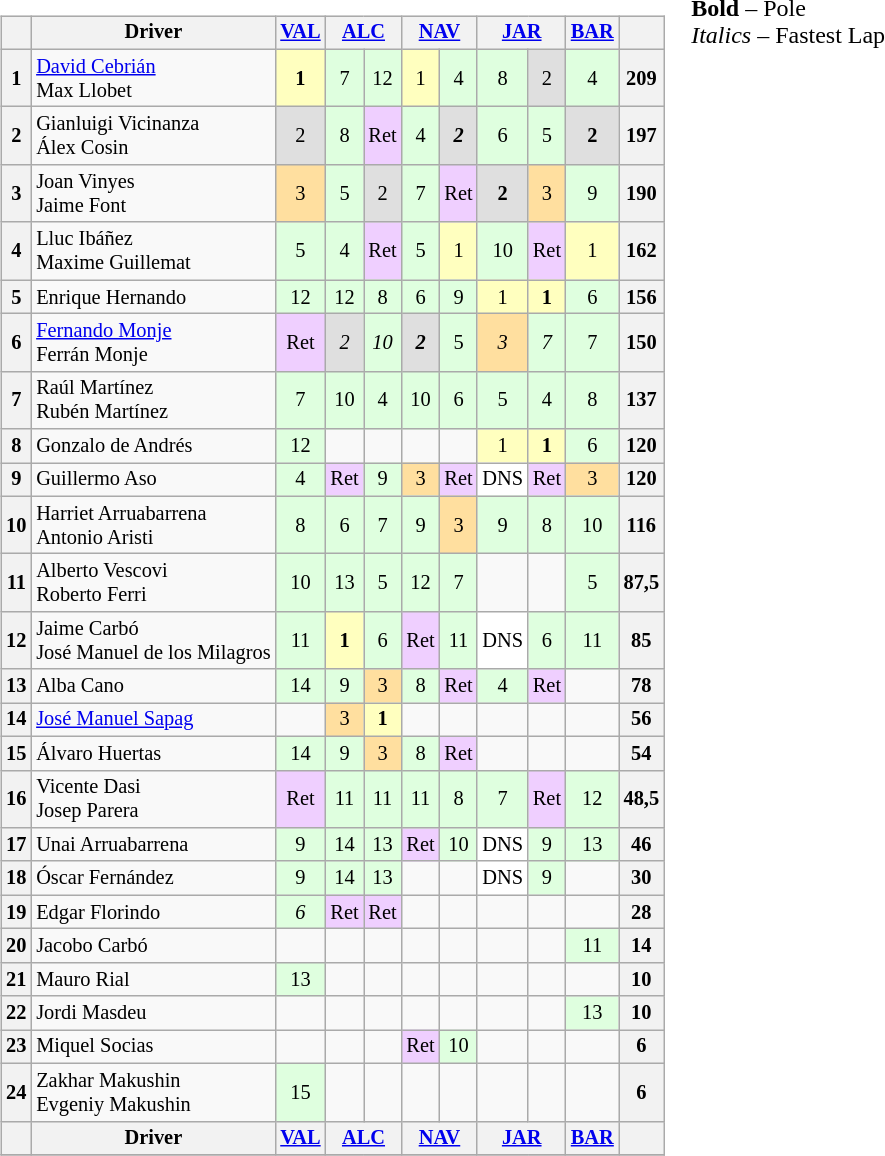<table>
<tr>
<td valign="top"><br><table align=left| class="wikitable" style="font-size: 85%; text-align: center;">
<tr valign="top">
<th valign=middle></th>
<th valign=middle>Driver</th>
<th><a href='#'>VAL</a></th>
<th colspan=2><a href='#'>ALC</a></th>
<th colspan=2><a href='#'>NAV</a></th>
<th colspan=2><a href='#'>JAR</a></th>
<th><a href='#'>BAR</a></th>
<th valign=middle>  </th>
</tr>
<tr>
<th>1</th>
<td align=left> <a href='#'>David Cebrián</a><br> Max Llobet</td>
<td style="background:#FFFFBF;"><strong>1</strong></td>
<td style="background:#DFFFDF;">7</td>
<td style="background:#DFFFDF;">12</td>
<td style="background:#FFFFBF;">1</td>
<td style="background:#DFFFDF;">4</td>
<td style="background:#DFFFDF;">8</td>
<td style="background:#DFDFDF;">2</td>
<td style="background:#DFFFDF;">4</td>
<th>209</th>
</tr>
<tr>
<th>2</th>
<td align=left> Gianluigi Vicinanza<br> Álex Cosin</td>
<td style="background:#DFDFDF;">2</td>
<td style="background:#DFFFDF;">8</td>
<td style="background:#EFCFFF;">Ret</td>
<td style="background:#DFFFDF;">4</td>
<td style="background:#DFDFDF;"><strong><em>2</em></strong></td>
<td style="background:#DFFFDF;">6</td>
<td style="background:#DFFFDF;">5</td>
<td style="background:#DFDFDF;"><strong>2</strong></td>
<th>197</th>
</tr>
<tr>
<th>3</th>
<td align=left> Joan Vinyes<br> Jaime Font</td>
<td style="background:#FFDF9F;">3</td>
<td style="background:#DFFFDF;">5</td>
<td style="background:#DFDFDF;">2</td>
<td style="background:#DFFFDF;">7</td>
<td style="background:#EFCFFF;">Ret</td>
<td style="background:#DFDFDF;"><strong>2</strong></td>
<td style="background:#FFDF9F;">3</td>
<td style="background:#DFFFDF;">9</td>
<th>190</th>
</tr>
<tr>
<th>4</th>
<td align=left> Lluc Ibáñez<br> Maxime Guillemat</td>
<td style="background:#DFFFDF;">5</td>
<td style="background:#DFFFDF;">4</td>
<td style="background:#EFCFFF;">Ret</td>
<td style="background:#DFFFDF;">5</td>
<td style="background:#FFFFBF;">1</td>
<td style="background:#DFFFDF;">10</td>
<td style="background:#EFCFFF;">Ret</td>
<td style="background:#FFFFBF;">1</td>
<th>162</th>
</tr>
<tr>
<th>5</th>
<td align=left> Enrique Hernando</td>
<td style="background:#DFFFDF;">12</td>
<td style="background:#DFFFDF;">12</td>
<td style="background:#DFFFDF;">8</td>
<td style="background:#DFFFDF;">6</td>
<td style="background:#DFFFDF;">9</td>
<td style="background:#FFFFBF;">1</td>
<td style="background:#FFFFBF;"><strong>1</strong></td>
<td style="background:#DFFFDF;">6</td>
<th>156</th>
</tr>
<tr>
<th>6</th>
<td align=left> <a href='#'>Fernando Monje</a><br> Ferrán Monje</td>
<td style="background:#EFCFFF;">Ret</td>
<td style="background:#DFDFDF;"><em>2</em></td>
<td style="background:#DFFFDF;"><em>10</em></td>
<td style="background:#DFDFDF;"><strong><em>2</em></strong></td>
<td style="background:#DFFFDF;">5</td>
<td style="background:#FFDF9F;"><em>3</em></td>
<td style="background:#DFFFDF;"><em>7</em></td>
<td style="background:#DFFFDF;">7</td>
<th>150</th>
</tr>
<tr>
<th>7</th>
<td align=left> Raúl Martínez<br> Rubén Martínez</td>
<td style="background:#DFFFDF;">7</td>
<td style="background:#DFFFDF;">10</td>
<td style="background:#DFFFDF;">4</td>
<td style="background:#DFFFDF;">10</td>
<td style="background:#DFFFDF;">6</td>
<td style="background:#DFFFDF;">5</td>
<td style="background:#DFFFDF;">4</td>
<td style="background:#DFFFDF;">8</td>
<th>137</th>
</tr>
<tr>
<th>8</th>
<td align=left> Gonzalo de Andrés</td>
<td style="background:#DFFFDF;">12</td>
<td></td>
<td></td>
<td></td>
<td></td>
<td style="background:#FFFFBF;">1</td>
<td style="background:#FFFFBF;"><strong>1</strong></td>
<td style="background:#DFFFDF;">6</td>
<th>120</th>
</tr>
<tr>
<th>9</th>
<td align=left> Guillermo Aso</td>
<td style="background:#DFFFDF;">4</td>
<td style="background:#EFCFFF;">Ret</td>
<td style="background:#DFFFDF;">9</td>
<td style="background:#FFDF9F;">3</td>
<td style="background:#EFCFFF;">Ret</td>
<td style="background:#ffffff;">DNS</td>
<td style="background:#EFCFFF;">Ret</td>
<td style="background:#FFDF9F;">3</td>
<th>120</th>
</tr>
<tr>
<th>10</th>
<td align=left> Harriet Arruabarrena<br> Antonio Aristi</td>
<td style="background:#DFFFDF;">8</td>
<td style="background:#DFFFDF;">6</td>
<td style="background:#DFFFDF;">7</td>
<td style="background:#DFFFDF;">9</td>
<td style="background:#FFDF9F;">3</td>
<td style="background:#DFFFDF;">9</td>
<td style="background:#DFFFDF;">8</td>
<td style="background:#DFFFDF;">10</td>
<th>116</th>
</tr>
<tr>
<th>11</th>
<td align=left> Alberto Vescovi<br> Roberto Ferri</td>
<td style="background:#DFFFDF;">10</td>
<td style="background:#DFFFDF;">13</td>
<td style="background:#DFFFDF;">5</td>
<td style="background:#DFFFDF;">12</td>
<td style="background:#DFFFDF;">7</td>
<td></td>
<td></td>
<td style="background:#DFFFDF;">5</td>
<th>87,5</th>
</tr>
<tr>
<th>12</th>
<td align=left> Jaime Carbó<br> José Manuel de los Milagros</td>
<td style="background:#DFFFDF;">11</td>
<td style="background:#FFFFBF;"><strong>1</strong></td>
<td style="background:#DFFFDF;">6</td>
<td style="background:#EFCFFF;">Ret</td>
<td style="background:#DFFFDF;">11</td>
<td style="background:#ffffff;">DNS</td>
<td style="background:#DFFFDF;">6</td>
<td style="background:#DFFFDF;">11</td>
<th>85</th>
</tr>
<tr>
<th>13</th>
<td align=left> Alba Cano</td>
<td style="background:#DFFFDF;">14</td>
<td style="background:#DFFFDF;">9</td>
<td style="background:#FFDF9F;">3</td>
<td style="background:#DFFFDF;">8</td>
<td style="background:#EFCFFF;">Ret</td>
<td style="background:#DFFFDF;">4</td>
<td style="background:#EFCFFF;">Ret</td>
<td></td>
<th>78</th>
</tr>
<tr>
<th>14</th>
<td align=left> <a href='#'>José Manuel Sapag</a></td>
<td></td>
<td style="background:#FFDF9F;">3</td>
<td style="background:#FFFFBF;"><strong>1</strong></td>
<td></td>
<td></td>
<td></td>
<td></td>
<td></td>
<th>56</th>
</tr>
<tr>
<th>15</th>
<td align=left> Álvaro Huertas</td>
<td style="background:#DFFFDF;">14</td>
<td style="background:#DFFFDF;">9</td>
<td style="background:#FFDF9F;">3</td>
<td style="background:#DFFFDF;">8</td>
<td style="background:#EFCFFF;">Ret</td>
<td></td>
<td></td>
<td></td>
<th>54</th>
</tr>
<tr>
<th>16</th>
<td align=left> Vicente Dasi<br> Josep Parera</td>
<td style="background:#EFCFFF;">Ret</td>
<td style="background:#DFFFDF;">11</td>
<td style="background:#DFFFDF;">11</td>
<td style="background:#DFFFDF;">11</td>
<td style="background:#DFFFDF;">8</td>
<td style="background:#DFFFDF;">7</td>
<td style="background:#EFCFFF;">Ret</td>
<td style="background:#DFFFDF;">12</td>
<th>48,5</th>
</tr>
<tr>
<th>17</th>
<td align=left> Unai Arruabarrena</td>
<td style="background:#DFFFDF;">9</td>
<td style="background:#DFFFDF;">14</td>
<td style="background:#DFFFDF;">13</td>
<td style="background:#EFCFFF;">Ret</td>
<td style="background:#DFFFDF;">10</td>
<td style="background:#ffffff;">DNS</td>
<td style="background:#DFFFDF;">9</td>
<td style="background:#DFFFDF;">13</td>
<th>46</th>
</tr>
<tr>
<th>18</th>
<td align=left> Óscar Fernández</td>
<td style="background:#DFFFDF;">9</td>
<td style="background:#DFFFDF;">14</td>
<td style="background:#DFFFDF;">13</td>
<td></td>
<td></td>
<td style="background:#ffffff;">DNS</td>
<td style="background:#DFFFDF;">9</td>
<td></td>
<th>30</th>
</tr>
<tr>
<th>19</th>
<td align=left> Edgar Florindo</td>
<td style="background:#DFFFDF;"><em>6</em></td>
<td style="background:#EFCFFF;">Ret</td>
<td style="background:#EFCFFF;">Ret</td>
<td></td>
<td></td>
<td></td>
<td></td>
<td></td>
<th>28</th>
</tr>
<tr>
<th>20</th>
<td align=left> Jacobo Carbó</td>
<td></td>
<td></td>
<td></td>
<td></td>
<td></td>
<td></td>
<td></td>
<td style="background:#DFFFDF;">11</td>
<th>14</th>
</tr>
<tr>
<th>21</th>
<td align=left> Mauro Rial</td>
<td style="background:#DFFFDF;">13</td>
<td></td>
<td></td>
<td></td>
<td></td>
<td></td>
<td></td>
<td></td>
<th>10</th>
</tr>
<tr>
<th>22</th>
<td align=left> Jordi Masdeu</td>
<td></td>
<td></td>
<td></td>
<td></td>
<td></td>
<td></td>
<td></td>
<td style="background:#DFFFDF;">13</td>
<th>10</th>
</tr>
<tr>
<th>23</th>
<td align=left> Miquel Socias</td>
<td></td>
<td></td>
<td></td>
<td style="background:#EFCFFF;">Ret</td>
<td style="background:#DFFFDF;">10</td>
<td></td>
<td></td>
<td></td>
<th>6</th>
</tr>
<tr>
<th>24</th>
<td align=left> Zakhar Makushin<br> Evgeniy Makushin</td>
<td style="background:#DFFFDF;">15</td>
<td></td>
<td></td>
<td></td>
<td></td>
<td></td>
<td></td>
<td></td>
<th>6</th>
</tr>
<tr valign="top">
<th valign=middle></th>
<th valign=middle>Driver</th>
<th><a href='#'>VAL</a></th>
<th colspan=2><a href='#'>ALC</a></th>
<th colspan=2><a href='#'>NAV</a></th>
<th colspan=2><a href='#'>JAR</a></th>
<th><a href='#'>BAR</a></th>
<th valign=middle>  </th>
</tr>
<tr>
</tr>
</table>
</td>
<td valign="top"><br>
<span><strong>Bold</strong> – Pole<br>
<em>Italics</em> – Fastest Lap</span></td>
</tr>
</table>
